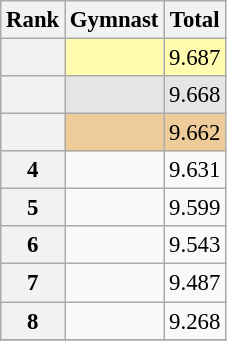<table class="wikitable sortable" style="text-align:center; font-size:95%">
<tr>
<th scope=col>Rank</th>
<th scope=col>Gymnast</th>
<th scope=col>Total</th>
</tr>
<tr bgcolor=fffcaf>
<th scope=row style="text-align:center"></th>
<td align=left></td>
<td>9.687</td>
</tr>
<tr bgcolor=e5e5e5>
<th scope=row style="text-align:center"></th>
<td align=left></td>
<td>9.668</td>
</tr>
<tr bgcolor=eecc99>
<th scope=row style="text-align:center"></th>
<td align=left></td>
<td>9.662</td>
</tr>
<tr>
<th scope=row style="text-align:center">4</th>
<td align=left></td>
<td>9.631</td>
</tr>
<tr>
<th scope=row style="text-align:center">5</th>
<td align=left></td>
<td>9.599</td>
</tr>
<tr>
<th scope=row style="text-align:center">6</th>
<td align=left></td>
<td>9.543</td>
</tr>
<tr>
<th scope=row style="text-align:center">7</th>
<td align=left></td>
<td>9.487</td>
</tr>
<tr>
<th scope=row style="text-align:center">8</th>
<td align=left></td>
<td>9.268</td>
</tr>
<tr>
</tr>
</table>
